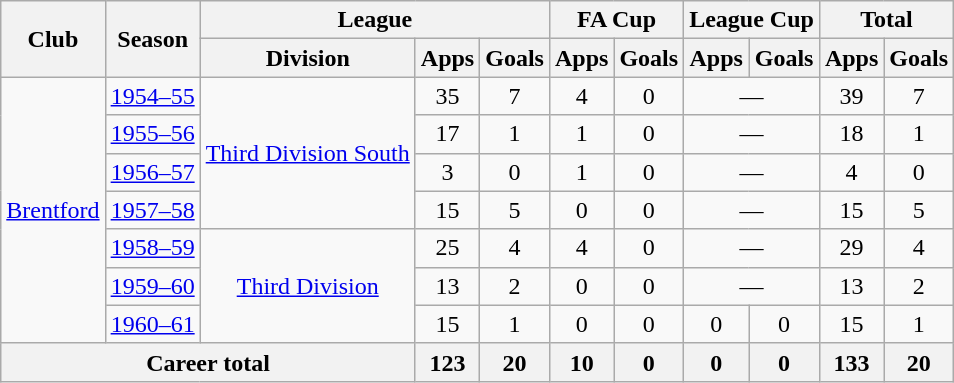<table class="wikitable" style="text-align: center;">
<tr>
<th rowspan="2">Club</th>
<th rowspan="2">Season</th>
<th colspan="3">League</th>
<th colspan="2">FA Cup</th>
<th colspan="2">League Cup</th>
<th colspan="2">Total</th>
</tr>
<tr>
<th>Division</th>
<th>Apps</th>
<th>Goals</th>
<th>Apps</th>
<th>Goals</th>
<th>Apps</th>
<th>Goals</th>
<th>Apps</th>
<th>Goals</th>
</tr>
<tr>
<td rowspan="7"><a href='#'>Brentford</a></td>
<td><a href='#'>1954–55</a></td>
<td rowspan="4"><a href='#'>Third Division South</a></td>
<td>35</td>
<td>7</td>
<td>4</td>
<td>0</td>
<td colspan="2">—</td>
<td>39</td>
<td>7</td>
</tr>
<tr>
<td><a href='#'>1955–56</a></td>
<td>17</td>
<td>1</td>
<td>1</td>
<td>0</td>
<td colspan="2">—</td>
<td>18</td>
<td>1</td>
</tr>
<tr>
<td><a href='#'>1956–57</a></td>
<td>3</td>
<td>0</td>
<td>1</td>
<td>0</td>
<td colspan="2">—</td>
<td>4</td>
<td>0</td>
</tr>
<tr>
<td><a href='#'>1957–58</a></td>
<td>15</td>
<td>5</td>
<td>0</td>
<td>0</td>
<td colspan="2">—</td>
<td>15</td>
<td>5</td>
</tr>
<tr>
<td><a href='#'>1958–59</a></td>
<td rowspan="3"><a href='#'>Third Division</a></td>
<td>25</td>
<td>4</td>
<td>4</td>
<td>0</td>
<td colspan="2">—</td>
<td>29</td>
<td>4</td>
</tr>
<tr>
<td><a href='#'>1959–60</a></td>
<td>13</td>
<td>2</td>
<td>0</td>
<td>0</td>
<td colspan="2">—</td>
<td>13</td>
<td>2</td>
</tr>
<tr>
<td><a href='#'>1960–61</a></td>
<td>15</td>
<td>1</td>
<td>0</td>
<td>0</td>
<td>0</td>
<td>0</td>
<td>15</td>
<td>1</td>
</tr>
<tr>
<th colspan="3">Career total</th>
<th>123</th>
<th>20</th>
<th>10</th>
<th>0</th>
<th>0</th>
<th>0</th>
<th>133</th>
<th>20</th>
</tr>
</table>
